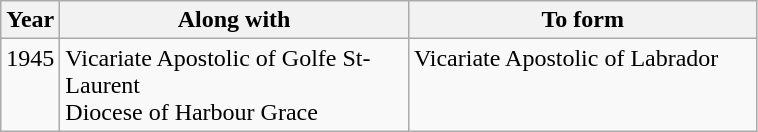<table class="wikitable">
<tr>
<th>Year</th>
<th width="225">Along with</th>
<th width="225">To form</th>
</tr>
<tr valign="top">
<td>1945</td>
<td>Vicariate Apostolic of Golfe St-Laurent <br>Diocese of Harbour Grace</td>
<td>Vicariate Apostolic of Labrador</td>
</tr>
</table>
